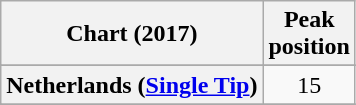<table class="wikitable sortable plainrowheaders" style="text-align:center">
<tr>
<th scope="col">Chart (2017)</th>
<th scope="col">Peak<br> position</th>
</tr>
<tr>
</tr>
<tr>
</tr>
<tr>
<th scope="row">Netherlands (<a href='#'>Single Tip</a>)</th>
<td>15</td>
</tr>
<tr>
</tr>
<tr>
</tr>
<tr>
</tr>
<tr>
</tr>
<tr>
</tr>
<tr>
</tr>
</table>
